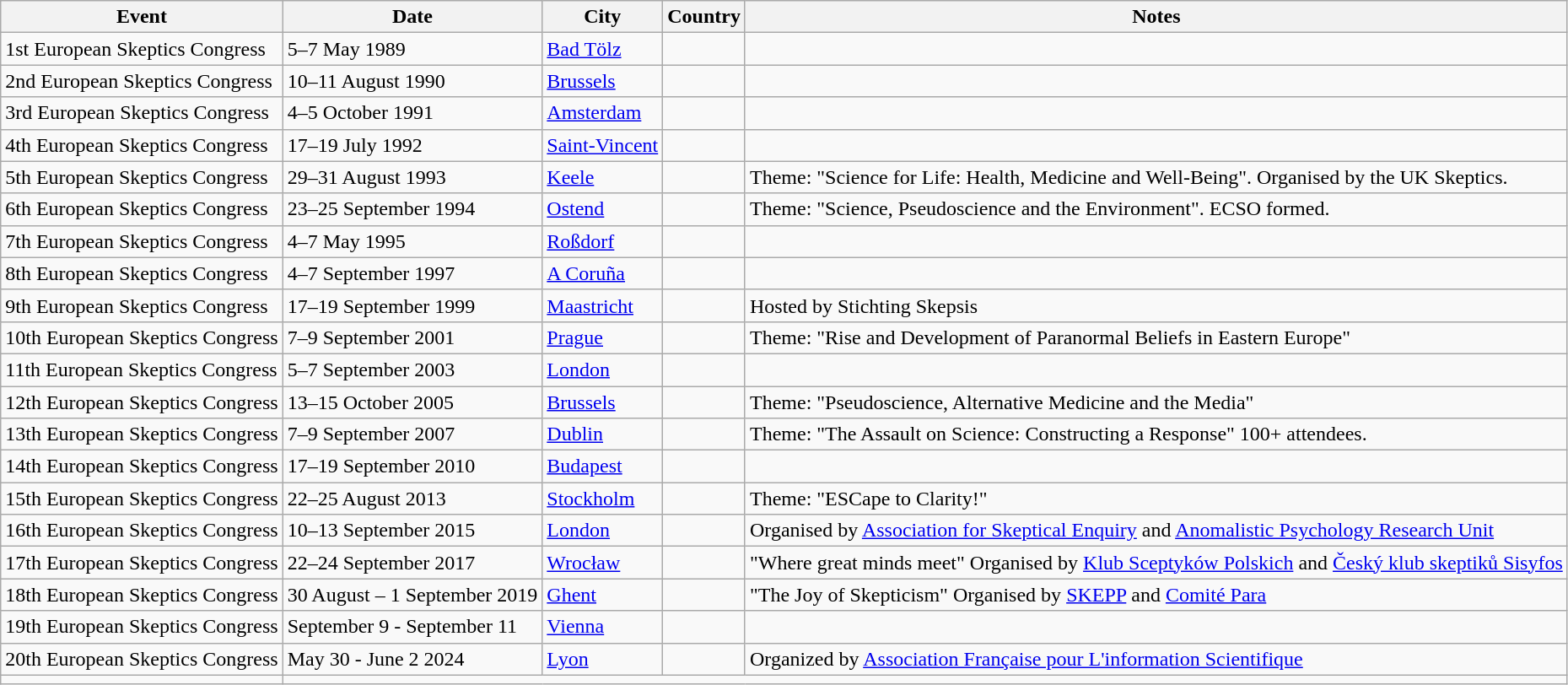<table class="wikitable">
<tr>
<th>Event</th>
<th>Date</th>
<th>City</th>
<th>Country</th>
<th>Notes</th>
</tr>
<tr>
<td>1st European Skeptics Congress</td>
<td>5–7 May 1989</td>
<td><a href='#'>Bad Tölz</a></td>
<td></td>
<td></td>
</tr>
<tr>
<td>2nd European Skeptics Congress</td>
<td>10–11 August 1990</td>
<td><a href='#'>Brussels</a></td>
<td></td>
<td></td>
</tr>
<tr>
<td>3rd European Skeptics Congress</td>
<td>4–5 October 1991</td>
<td><a href='#'>Amsterdam</a></td>
<td></td>
<td></td>
</tr>
<tr>
<td>4th European Skeptics Congress</td>
<td>17–19 July 1992</td>
<td><a href='#'>Saint-Vincent</a></td>
<td></td>
<td></td>
</tr>
<tr>
<td>5th European Skeptics Congress</td>
<td>29–31 August 1993</td>
<td><a href='#'>Keele</a></td>
<td></td>
<td>Theme: "Science for Life: Health, Medicine and Well-Being". Organised by the UK Skeptics.</td>
</tr>
<tr>
<td>6th European Skeptics Congress</td>
<td>23–25 September 1994</td>
<td><a href='#'>Ostend</a></td>
<td></td>
<td>Theme: "Science, Pseudoscience and the Environment". ECSO formed.</td>
</tr>
<tr>
<td>7th European Skeptics Congress</td>
<td>4–7 May 1995</td>
<td><a href='#'>Roßdorf</a></td>
<td></td>
<td></td>
</tr>
<tr>
<td>8th European Skeptics Congress</td>
<td>4–7 September 1997</td>
<td><a href='#'>A Coruña</a></td>
<td></td>
<td></td>
</tr>
<tr>
<td>9th European Skeptics Congress</td>
<td>17–19 September 1999</td>
<td><a href='#'>Maastricht</a></td>
<td></td>
<td>Hosted by Stichting Skepsis</td>
</tr>
<tr>
<td>10th European Skeptics Congress</td>
<td>7–9 September 2001</td>
<td><a href='#'>Prague</a></td>
<td></td>
<td>Theme: "Rise and Development of Paranormal Beliefs in Eastern Europe"</td>
</tr>
<tr>
<td>11th European Skeptics Congress</td>
<td>5–7 September 2003</td>
<td><a href='#'>London</a></td>
<td></td>
<td></td>
</tr>
<tr>
<td>12th European Skeptics Congress</td>
<td>13–15 October 2005</td>
<td><a href='#'>Brussels</a></td>
<td></td>
<td>Theme: "Pseudoscience, Alternative Medicine and the Media"</td>
</tr>
<tr>
<td>13th European Skeptics Congress</td>
<td>7–9 September 2007</td>
<td><a href='#'>Dublin</a></td>
<td></td>
<td>Theme: "The Assault on Science: Constructing a Response" 100+ attendees.</td>
</tr>
<tr>
<td>14th European Skeptics Congress</td>
<td>17–19 September 2010</td>
<td><a href='#'>Budapest</a></td>
<td></td>
<td></td>
</tr>
<tr>
<td>15th European Skeptics Congress</td>
<td>22–25 August 2013</td>
<td><a href='#'>Stockholm</a></td>
<td></td>
<td>Theme: "ESCape to Clarity!"</td>
</tr>
<tr>
<td>16th European Skeptics Congress</td>
<td>10–13 September 2015</td>
<td><a href='#'>London</a></td>
<td></td>
<td>Organised by <a href='#'>Association for Skeptical Enquiry</a> and <a href='#'>Anomalistic Psychology Research Unit</a></td>
</tr>
<tr>
<td>17th European Skeptics Congress</td>
<td>22–24 September 2017</td>
<td><a href='#'>Wrocław</a></td>
<td></td>
<td>"Where great minds meet" Organised by <a href='#'>Klub Sceptyków Polskich</a> and <a href='#'>Český klub skeptiků Sisyfos</a></td>
</tr>
<tr>
<td>18th European Skeptics Congress</td>
<td>30 August – 1 September 2019</td>
<td><a href='#'>Ghent</a></td>
<td></td>
<td>"The Joy of Skepticism" Organised by <a href='#'>SKEPP</a> and <a href='#'>Comité Para</a></td>
</tr>
<tr>
<td>19th European Skeptics Congress</td>
<td>September 9 - September 11</td>
<td><a href='#'>Vienna</a></td>
<td></td>
<td></td>
</tr>
<tr>
<td>20th European Skeptics Congress</td>
<td>May 30 - June 2 2024</td>
<td><a href='#'>Lyon</a></td>
<td></td>
<td>Organized by <a href='#'>Association Française pour L'information Scientifique</a></td>
</tr>
<tr>
<td></td>
</tr>
</table>
